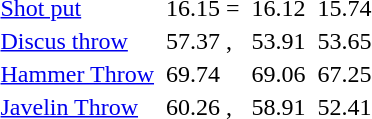<table>
<tr>
<td><a href='#'>Shot put</a></td>
<td></td>
<td>16.15 =</td>
<td></td>
<td>16.12 </td>
<td></td>
<td>15.74 </td>
</tr>
<tr>
<td><a href='#'>Discus throw</a></td>
<td></td>
<td>57.37 , </td>
<td></td>
<td>53.91 </td>
<td></td>
<td>53.65</td>
</tr>
<tr>
<td><a href='#'>Hammer Throw</a></td>
<td></td>
<td>69.74 </td>
<td></td>
<td>69.06 </td>
<td></td>
<td>67.25 </td>
</tr>
<tr>
<td><a href='#'>Javelin Throw</a></td>
<td></td>
<td>60.26 , </td>
<td></td>
<td>58.91 </td>
<td></td>
<td>52.41 </td>
</tr>
</table>
